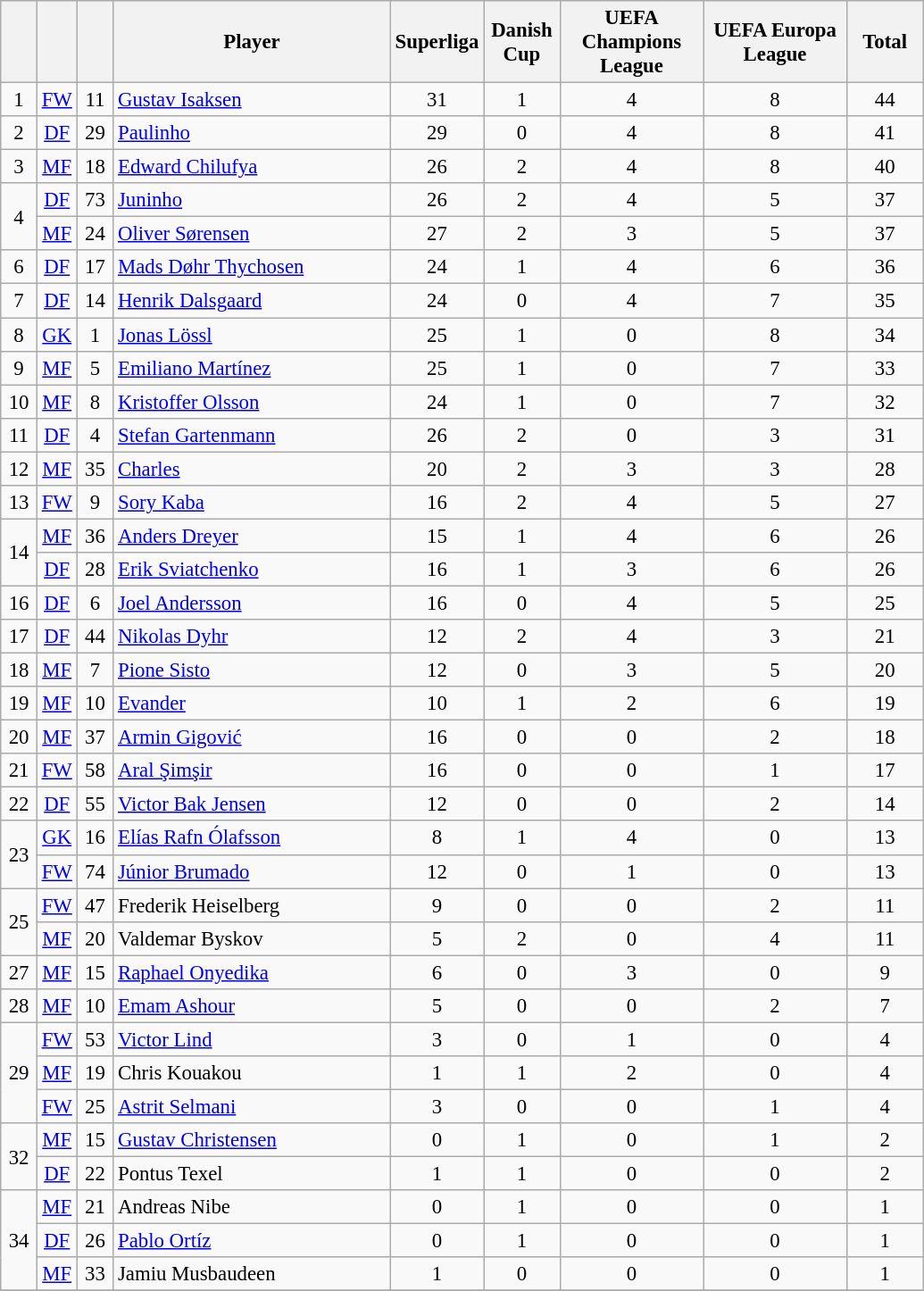<table class="wikitable sortable" style="font-size: 95%; text-align: center;">
<tr>
<th width=20></th>
<th width=20></th>
<th width=20></th>
<th width=200>Player</th>
<th width=50>Superliga</th>
<th width=50>Danish Cup</th>
<th width=100>UEFA Champions League</th>
<th width=100>UEFA Europa League</th>
<th width=50>Total</th>
</tr>
<tr>
<td rowspan=1>1</td>
<td><a href='#'>FW</a></td>
<td>11</td>
<td align=left> <a href='#'>Gustav Isaksen</a></td>
<td>31</td>
<td>1</td>
<td>4</td>
<td>8</td>
<td>44</td>
</tr>
<tr>
<td rowspan=1>2</td>
<td><a href='#'>DF</a></td>
<td>29</td>
<td align=left> <a href='#'>Paulinho</a></td>
<td>29</td>
<td>0</td>
<td>4</td>
<td>8</td>
<td>41</td>
</tr>
<tr>
<td rowspan=1>3</td>
<td><a href='#'>MF</a></td>
<td>18</td>
<td align=left> <a href='#'>Edward Chilufya</a></td>
<td>26</td>
<td>2</td>
<td>4</td>
<td>8</td>
<td>40</td>
</tr>
<tr>
<td rowspan=2>4</td>
<td><a href='#'>DF</a></td>
<td>73</td>
<td align=left> <a href='#'>Juninho</a></td>
<td>26</td>
<td>2</td>
<td>4</td>
<td>5</td>
<td>37</td>
</tr>
<tr>
<td><a href='#'>MF</a></td>
<td>24</td>
<td align=left> <a href='#'>Oliver Sørensen</a></td>
<td>27</td>
<td>2</td>
<td>3</td>
<td>5</td>
<td>37</td>
</tr>
<tr>
<td rowspan=1>6</td>
<td><a href='#'>DF</a></td>
<td>17</td>
<td align=left> <a href='#'>Mads Døhr Thychosen</a></td>
<td>24</td>
<td>1</td>
<td>4</td>
<td>6</td>
<td>36</td>
</tr>
<tr>
<td rowspan=1>7</td>
<td><a href='#'>DF</a></td>
<td>14</td>
<td align=left> <a href='#'>Henrik Dalsgaard</a></td>
<td>24</td>
<td>0</td>
<td>4</td>
<td>7</td>
<td>35</td>
</tr>
<tr>
<td rowspan=1>8</td>
<td><a href='#'>GK</a></td>
<td>1</td>
<td align=left> <a href='#'>Jonas Lössl</a></td>
<td>25</td>
<td>1</td>
<td>0</td>
<td>8</td>
<td>34</td>
</tr>
<tr>
<td rowspan=1>9</td>
<td><a href='#'>MF</a></td>
<td>5</td>
<td align=left> <a href='#'>Emiliano Martínez</a></td>
<td>25</td>
<td>1</td>
<td>0</td>
<td>7</td>
<td>33</td>
</tr>
<tr>
<td rowspan=1>10</td>
<td><a href='#'>MF</a></td>
<td>8</td>
<td align=left> <a href='#'>Kristoffer Olsson</a></td>
<td>24</td>
<td>1</td>
<td>0</td>
<td>7</td>
<td>32</td>
</tr>
<tr>
<td rowspan=1>11</td>
<td><a href='#'>DF</a></td>
<td>4</td>
<td align=left> <a href='#'>Stefan Gartenmann</a></td>
<td>26</td>
<td>2</td>
<td>0</td>
<td>3</td>
<td>31</td>
</tr>
<tr>
<td rowspan=1>12</td>
<td><a href='#'>MF</a></td>
<td>35</td>
<td align=left> <a href='#'>Charles</a></td>
<td>20</td>
<td>2</td>
<td>3</td>
<td>3</td>
<td>28</td>
</tr>
<tr>
<td rowspan=1>13</td>
<td><a href='#'>FW</a></td>
<td>9</td>
<td align=left> <a href='#'>Sory Kaba</a></td>
<td>16</td>
<td>2</td>
<td>4</td>
<td>5</td>
<td>27</td>
</tr>
<tr>
<td rowspan=2>14</td>
<td><a href='#'>MF</a></td>
<td>36</td>
<td align=left> <a href='#'>Anders Dreyer</a></td>
<td>15</td>
<td>1</td>
<td>4</td>
<td>6</td>
<td>26</td>
</tr>
<tr>
<td><a href='#'>DF</a></td>
<td>28</td>
<td align=left> <a href='#'>Erik Sviatchenko</a></td>
<td>16</td>
<td>1</td>
<td>3</td>
<td>6</td>
<td>26</td>
</tr>
<tr>
<td rowspan=1>16</td>
<td><a href='#'>DF</a></td>
<td>6</td>
<td align=left> <a href='#'>Joel Andersson</a></td>
<td>16</td>
<td>0</td>
<td>4</td>
<td>5</td>
<td>25</td>
</tr>
<tr>
<td rowspan=1>17</td>
<td><a href='#'>DF</a></td>
<td>44</td>
<td align=left> <a href='#'>Nikolas Dyhr</a></td>
<td>12</td>
<td>2</td>
<td>4</td>
<td>3</td>
<td>21</td>
</tr>
<tr>
<td rowspan=1>18</td>
<td><a href='#'>MF</a></td>
<td>7</td>
<td align=left> <a href='#'>Pione Sisto</a></td>
<td>12</td>
<td>0</td>
<td>3</td>
<td>5</td>
<td>20</td>
</tr>
<tr>
<td rowspan=1>19</td>
<td><a href='#'>MF</a></td>
<td>10</td>
<td align=left> <a href='#'>Evander</a></td>
<td>10</td>
<td>1</td>
<td>2</td>
<td>6</td>
<td>19</td>
</tr>
<tr>
<td rowspan=1>20</td>
<td><a href='#'>MF</a></td>
<td>37</td>
<td align=left> <a href='#'>Armin Gigović</a></td>
<td>16</td>
<td>0</td>
<td>0</td>
<td>2</td>
<td>18</td>
</tr>
<tr>
<td rowspan=1>21</td>
<td><a href='#'>FW</a></td>
<td>58</td>
<td align=left> <a href='#'>Aral Şimşir</a></td>
<td>16</td>
<td>0</td>
<td>0</td>
<td>1</td>
<td>17</td>
</tr>
<tr>
<td rowspan=1>22</td>
<td><a href='#'>DF</a></td>
<td>55</td>
<td align=left> <a href='#'>Victor Bak Jensen</a></td>
<td>12</td>
<td>0</td>
<td>0</td>
<td>2</td>
<td>14</td>
</tr>
<tr>
<td rowspan=2>23</td>
<td><a href='#'>GK</a></td>
<td>16</td>
<td align=left> <a href='#'>Elías Rafn Ólafsson</a></td>
<td>8</td>
<td>1</td>
<td>4</td>
<td>0</td>
<td>13</td>
</tr>
<tr>
<td><a href='#'>FW</a></td>
<td>74</td>
<td align=left> <a href='#'>Júnior Brumado</a></td>
<td>12</td>
<td>0</td>
<td>1</td>
<td>0</td>
<td>13</td>
</tr>
<tr>
<td rowspan=2>25</td>
<td><a href='#'>FW</a></td>
<td>47</td>
<td align=left> Frederik Heiselberg</td>
<td>9</td>
<td>0</td>
<td>0</td>
<td>2</td>
<td>11</td>
</tr>
<tr>
<td><a href='#'>MF</a></td>
<td>20</td>
<td align=left> Valdemar Byskov</td>
<td>5</td>
<td>2</td>
<td>0</td>
<td>4</td>
<td>11</td>
</tr>
<tr>
<td rowspan=1>27</td>
<td><a href='#'>MF</a></td>
<td>15</td>
<td align=left> <a href='#'>Raphael Onyedika</a></td>
<td>6</td>
<td>0</td>
<td>3</td>
<td>0</td>
<td>9</td>
</tr>
<tr>
<td rowspan=1>28</td>
<td><a href='#'>MF</a></td>
<td>10</td>
<td align=left> <a href='#'>Emam Ashour</a></td>
<td>5</td>
<td>0</td>
<td>0</td>
<td>2</td>
<td>7</td>
</tr>
<tr>
<td rowspan=3>29</td>
<td><a href='#'>FW</a></td>
<td>53</td>
<td align=left> <a href='#'>Victor Lind</a></td>
<td>3</td>
<td>0</td>
<td>1</td>
<td>0</td>
<td>4</td>
</tr>
<tr>
<td><a href='#'>MF</a></td>
<td>19</td>
<td align=left> Chris Kouakou</td>
<td>1</td>
<td>1</td>
<td>2</td>
<td>0</td>
<td>4</td>
</tr>
<tr>
<td><a href='#'>FW</a></td>
<td>25</td>
<td align=left>  <a href='#'>Astrit Selmani</a></td>
<td>3</td>
<td>0</td>
<td>0</td>
<td>1</td>
<td>4</td>
</tr>
<tr>
<td rowspan=2>32</td>
<td><a href='#'>MF</a></td>
<td>15</td>
<td align=left> <a href='#'>Gustav Christensen</a></td>
<td>0</td>
<td>1</td>
<td>0</td>
<td>1</td>
<td>2</td>
</tr>
<tr>
<td><a href='#'>DF</a></td>
<td>22</td>
<td align=left> Pontus Texel</td>
<td>1</td>
<td>1</td>
<td>0</td>
<td>0</td>
<td>2</td>
</tr>
<tr>
<td rowspan=3>34</td>
<td><a href='#'>MF</a></td>
<td>21</td>
<td align=left> Andreas Nibe</td>
<td>0</td>
<td>1</td>
<td>0</td>
<td>0</td>
<td>1</td>
</tr>
<tr>
<td><a href='#'>DF</a></td>
<td>26</td>
<td align=left> <a href='#'>Pablo Ortíz</a></td>
<td>0</td>
<td>1</td>
<td>0</td>
<td>0</td>
<td>1</td>
</tr>
<tr>
<td><a href='#'>MF</a></td>
<td>33</td>
<td align=left> Jamiu Musbaudeen</td>
<td>1</td>
<td>0</td>
<td>0</td>
<td>0</td>
<td>1</td>
</tr>
<tr>
</tr>
</table>
